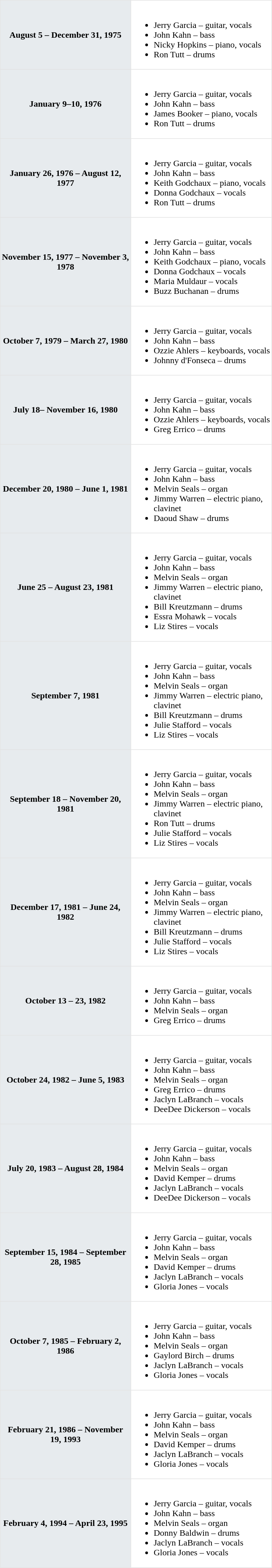<table class="toccolours"  border=1 cellpadding=2 cellspacing=0 style="width: 500px; margin: 0 0 1em 1em; border-collapse: collapse; border: 1px solid #E2E2E2;">
<tr>
<th bgcolor="#E7EBEE">August 5 – December 31, 1975</th>
<td><br><ul><li>Jerry Garcia – guitar, vocals</li><li>John Kahn – bass</li><li>Nicky Hopkins – piano, vocals</li><li>Ron Tutt – drums</li></ul></td>
</tr>
<tr>
<th bgcolor="#E7EBEE">January 9–10, 1976</th>
<td><br><ul><li>Jerry Garcia – guitar, vocals</li><li>John Kahn – bass</li><li>James Booker – piano, vocals</li><li>Ron Tutt – drums</li></ul></td>
</tr>
<tr>
<th bgcolor="#E7EBEE">January 26, 1976 – August 12, 1977</th>
<td><br><ul><li>Jerry Garcia – guitar, vocals</li><li>John Kahn – bass</li><li>Keith Godchaux – piano, vocals</li><li>Donna Godchaux – vocals</li><li>Ron Tutt – drums</li></ul></td>
</tr>
<tr>
<th bgcolor="#E7EBEE">November 15, 1977 – November 3, 1978</th>
<td><br><ul><li>Jerry Garcia – guitar, vocals</li><li>John Kahn – bass</li><li>Keith Godchaux – piano, vocals</li><li>Donna Godchaux – vocals</li><li>Maria Muldaur – vocals</li><li>Buzz Buchanan – drums</li></ul></td>
</tr>
<tr>
<th bgcolor="#E7EBEE">October 7, 1979 – March 27, 1980</th>
<td><br><ul><li>Jerry Garcia – guitar, vocals</li><li>John Kahn – bass</li><li>Ozzie Ahlers – keyboards, vocals</li><li>Johnny d'Fonseca – drums</li></ul></td>
</tr>
<tr>
<th bgcolor="#E7EBEE">July 18– November 16, 1980</th>
<td><br><ul><li>Jerry Garcia – guitar, vocals</li><li>John Kahn – bass</li><li>Ozzie Ahlers – keyboards, vocals</li><li>Greg Errico – drums</li></ul></td>
</tr>
<tr>
<th bgcolor="#E7EBEE">December 20, 1980 – June 1, 1981</th>
<td><br><ul><li>Jerry Garcia – guitar, vocals</li><li>John Kahn – bass</li><li>Melvin Seals – organ</li><li>Jimmy Warren – electric piano, clavinet</li><li>Daoud Shaw – drums</li></ul></td>
</tr>
<tr>
<th bgcolor="#E7EBEE">June 25 – August 23, 1981</th>
<td><br><ul><li>Jerry Garcia – guitar, vocals</li><li>John Kahn – bass</li><li>Melvin Seals – organ</li><li>Jimmy Warren – electric piano, clavinet</li><li>Bill Kreutzmann – drums</li><li>Essra Mohawk – vocals</li><li>Liz Stires – vocals</li></ul></td>
</tr>
<tr>
<th bgcolor="#E7EBEE">September 7, 1981</th>
<td><br><ul><li>Jerry Garcia – guitar, vocals</li><li>John Kahn – bass</li><li>Melvin Seals – organ</li><li>Jimmy Warren – electric piano, clavinet</li><li>Bill Kreutzmann – drums</li><li>Julie Stafford – vocals</li><li>Liz Stires – vocals</li></ul></td>
</tr>
<tr>
<th bgcolor="#E7EBEE">September 18 – November 20, 1981</th>
<td><br><ul><li>Jerry Garcia – guitar, vocals</li><li>John Kahn – bass</li><li>Melvin Seals – organ</li><li>Jimmy Warren – electric piano, clavinet</li><li>Ron Tutt – drums</li><li>Julie Stafford – vocals</li><li>Liz Stires – vocals</li></ul></td>
</tr>
<tr>
<th bgcolor="#E7EBEE">December 17, 1981 – June 24, 1982</th>
<td><br><ul><li>Jerry Garcia – guitar, vocals</li><li>John Kahn – bass</li><li>Melvin Seals – organ</li><li>Jimmy Warren – electric piano, clavinet</li><li>Bill Kreutzmann – drums</li><li>Julie Stafford – vocals</li><li>Liz Stires – vocals</li></ul></td>
</tr>
<tr>
<th bgcolor="#E7EBEE">October 13 – 23, 1982</th>
<td><br><ul><li>Jerry Garcia – guitar, vocals</li><li>John Kahn – bass</li><li>Melvin Seals – organ</li><li>Greg Errico – drums</li></ul></td>
</tr>
<tr>
<th bgcolor="#E7EBEE">October 24, 1982 – June 5, 1983</th>
<td><br><ul><li>Jerry Garcia – guitar, vocals</li><li>John Kahn – bass</li><li>Melvin Seals – organ</li><li>Greg Errico – drums</li><li>Jaclyn LaBranch – vocals</li><li>DeeDee Dickerson – vocals</li></ul></td>
</tr>
<tr>
<th bgcolor="#E7EBEE">July 20, 1983 – August 28, 1984</th>
<td><br><ul><li>Jerry Garcia – guitar, vocals</li><li>John Kahn – bass</li><li>Melvin Seals – organ</li><li>David Kemper – drums</li><li>Jaclyn LaBranch – vocals</li><li>DeeDee Dickerson – vocals</li></ul></td>
</tr>
<tr>
<th bgcolor="#E7EBEE">September 15, 1984 – September 28, 1985</th>
<td><br><ul><li>Jerry Garcia – guitar, vocals</li><li>John Kahn – bass</li><li>Melvin Seals – organ</li><li>David Kemper – drums</li><li>Jaclyn LaBranch – vocals</li><li>Gloria Jones – vocals</li></ul></td>
</tr>
<tr>
<th bgcolor="#E7EBEE">October 7, 1985 – February 2, 1986</th>
<td><br><ul><li>Jerry Garcia – guitar, vocals</li><li>John Kahn – bass</li><li>Melvin Seals – organ</li><li>Gaylord Birch – drums</li><li>Jaclyn LaBranch – vocals</li><li>Gloria Jones – vocals</li></ul></td>
</tr>
<tr>
<th bgcolor="#E7EBEE">February 21, 1986 – November 19, 1993</th>
<td><br><ul><li>Jerry Garcia – guitar, vocals</li><li>John Kahn – bass</li><li>Melvin Seals – organ</li><li>David Kemper – drums</li><li>Jaclyn LaBranch – vocals</li><li>Gloria Jones – vocals</li></ul></td>
</tr>
<tr>
<th bgcolor="#E7EBEE">February 4, 1994 – April 23, 1995</th>
<td><br><ul><li>Jerry Garcia – guitar, vocals</li><li>John Kahn – bass</li><li>Melvin Seals – organ</li><li>Donny Baldwin – drums</li><li>Jaclyn LaBranch – vocals</li><li>Gloria Jones – vocals</li></ul></td>
</tr>
</table>
